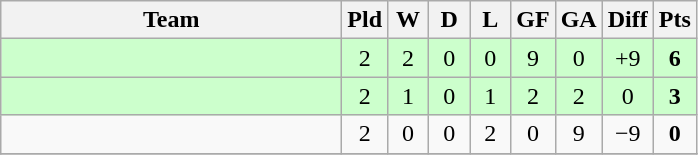<table class="wikitable" style="text-align: center;">
<tr>
<th width=220>Team</th>
<th width=20>Pld</th>
<th width=20>W</th>
<th width=20>D</th>
<th width=20>L</th>
<th width=20>GF</th>
<th width=20>GA</th>
<th width=20>Diff</th>
<th width=20>Pts</th>
</tr>
<tr bgcolor=ccffcc>
<td align="left"></td>
<td>2</td>
<td>2</td>
<td>0</td>
<td>0</td>
<td>9</td>
<td>0</td>
<td>+9</td>
<td><strong>6</strong></td>
</tr>
<tr bgcolor=ccffcc>
<td align="left"></td>
<td>2</td>
<td>1</td>
<td>0</td>
<td>1</td>
<td>2</td>
<td>2</td>
<td>0</td>
<td><strong>3</strong></td>
</tr>
<tr>
<td align="left"></td>
<td>2</td>
<td>0</td>
<td>0</td>
<td>2</td>
<td>0</td>
<td>9</td>
<td>−9</td>
<td><strong>0</strong></td>
</tr>
<tr>
</tr>
</table>
